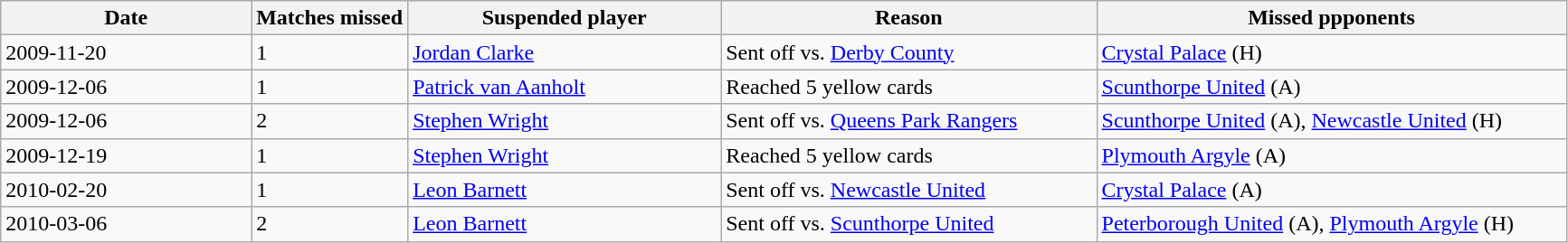<table class="wikitable">
<tr>
<th width=16%>Date</th>
<th width=10%>Matches missed</th>
<th width=20%>Suspended player</th>
<th width=24%>Reason</th>
<th width=30%>Missed ppponents</th>
</tr>
<tr>
<td>2009-11-20</td>
<td>1</td>
<td> <a href='#'>Jordan Clarke</a></td>
<td>Sent off vs. <a href='#'>Derby County</a></td>
<td><a href='#'>Crystal Palace</a> (H)</td>
</tr>
<tr>
<td>2009-12-06</td>
<td>1</td>
<td> <a href='#'>Patrick van Aanholt</a></td>
<td>Reached 5 yellow cards</td>
<td><a href='#'>Scunthorpe United</a> (A)</td>
</tr>
<tr>
<td>2009-12-06</td>
<td>2</td>
<td> <a href='#'>Stephen Wright</a></td>
<td>Sent off vs. <a href='#'>Queens Park Rangers</a></td>
<td><a href='#'>Scunthorpe United</a> (A), <a href='#'>Newcastle United</a> (H)</td>
</tr>
<tr>
<td>2009-12-19</td>
<td>1</td>
<td> <a href='#'>Stephen Wright</a></td>
<td>Reached 5 yellow cards</td>
<td><a href='#'>Plymouth Argyle</a> (A)</td>
</tr>
<tr>
<td>2010-02-20</td>
<td>1</td>
<td> <a href='#'>Leon Barnett</a></td>
<td>Sent off vs. <a href='#'>Newcastle United</a></td>
<td><a href='#'>Crystal Palace</a> (A)</td>
</tr>
<tr>
<td>2010-03-06</td>
<td>2</td>
<td> <a href='#'>Leon Barnett</a></td>
<td>Sent off vs. <a href='#'>Scunthorpe United</a></td>
<td><a href='#'>Peterborough United</a> (A), <a href='#'>Plymouth Argyle</a> (H)</td>
</tr>
</table>
